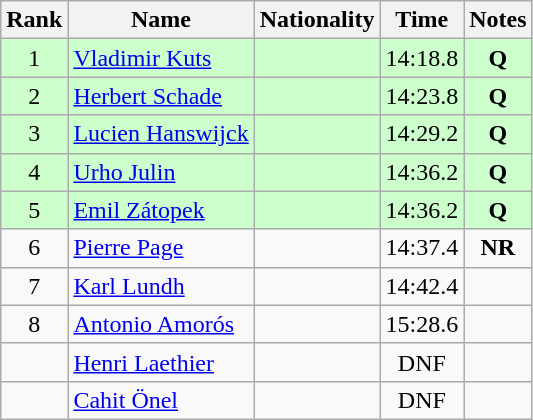<table class="wikitable sortable" style="text-align:center">
<tr>
<th>Rank</th>
<th>Name</th>
<th>Nationality</th>
<th>Time</th>
<th>Notes</th>
</tr>
<tr bgcolor=ccffcc>
<td>1</td>
<td align=left><a href='#'>Vladimir Kuts</a></td>
<td align=left></td>
<td>14:18.8</td>
<td><strong>Q</strong></td>
</tr>
<tr bgcolor=ccffcc>
<td>2</td>
<td align=left><a href='#'>Herbert Schade</a></td>
<td align=left></td>
<td>14:23.8</td>
<td><strong>Q</strong></td>
</tr>
<tr bgcolor=ccffcc>
<td>3</td>
<td align=left><a href='#'>Lucien Hanswijck</a></td>
<td align=left></td>
<td>14:29.2</td>
<td><strong>Q</strong></td>
</tr>
<tr bgcolor=ccffcc>
<td>4</td>
<td align=left><a href='#'>Urho Julin</a></td>
<td align=left></td>
<td>14:36.2</td>
<td><strong>Q</strong></td>
</tr>
<tr bgcolor=ccffcc>
<td>5</td>
<td align=left><a href='#'>Emil Zátopek</a></td>
<td align=left></td>
<td>14:36.2</td>
<td><strong>Q</strong></td>
</tr>
<tr>
<td>6</td>
<td align=left><a href='#'>Pierre Page</a></td>
<td align=left></td>
<td>14:37.4</td>
<td><strong>NR</strong></td>
</tr>
<tr>
<td>7</td>
<td align=left><a href='#'>Karl Lundh</a></td>
<td align=left></td>
<td>14:42.4</td>
<td></td>
</tr>
<tr>
<td>8</td>
<td align=left><a href='#'>Antonio Amorós</a></td>
<td align=left></td>
<td>15:28.6</td>
<td></td>
</tr>
<tr>
<td></td>
<td align=left><a href='#'>Henri Laethier</a></td>
<td align=left></td>
<td>DNF</td>
<td></td>
</tr>
<tr>
<td></td>
<td align=left><a href='#'>Cahit Önel</a></td>
<td align=left></td>
<td>DNF</td>
<td></td>
</tr>
</table>
